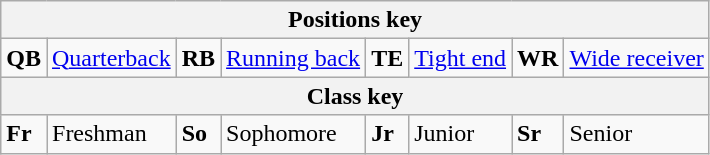<table class="wikitable">
<tr>
<th colspan="8">Positions key</th>
</tr>
<tr>
<td><strong>QB</strong></td>
<td><a href='#'>Quarterback</a></td>
<td><strong>RB</strong></td>
<td><a href='#'>Running back</a></td>
<td><strong>TE</strong></td>
<td><a href='#'>Tight end</a></td>
<td><strong>WR</strong></td>
<td><a href='#'>Wide receiver</a></td>
</tr>
<tr>
<th colspan="8">Class key</th>
</tr>
<tr>
<td><strong>Fr</strong></td>
<td>Freshman</td>
<td><strong>So</strong></td>
<td>Sophomore</td>
<td><strong>Jr</strong></td>
<td>Junior</td>
<td><strong>Sr</strong></td>
<td>Senior</td>
</tr>
</table>
